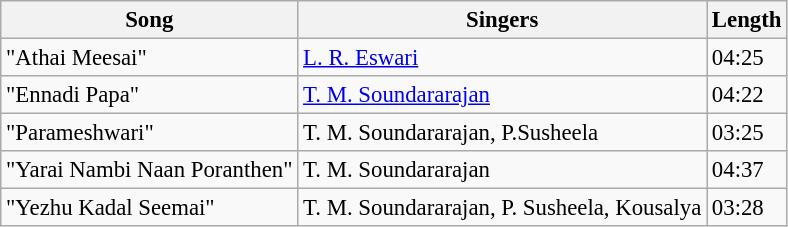<table class="wikitable" style="font-size:95%;">
<tr>
<th>Song</th>
<th>Singers</th>
<th>Length</th>
</tr>
<tr>
<td>"Athai Meesai"</td>
<td><a href='#'>L. R. Eswari</a></td>
<td>04:25</td>
</tr>
<tr>
<td>"Ennadi Papa"</td>
<td><a href='#'>T. M. Soundararajan</a></td>
<td>04:22</td>
</tr>
<tr>
<td>"Parameshwari"</td>
<td>T. M. Soundararajan, P.Susheela</td>
<td>03:25</td>
</tr>
<tr>
<td>"Yarai Nambi Naan Poranthen"</td>
<td>T. M. Soundararajan</td>
<td>04:37</td>
</tr>
<tr>
<td>"Yezhu Kadal Seemai"</td>
<td>T. M. Soundararajan, P. Susheela, Kousalya</td>
<td>03:28</td>
</tr>
</table>
